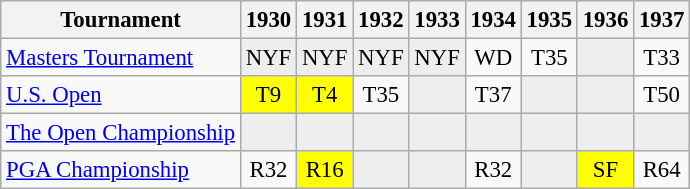<table class="wikitable" style="font-size:95%;text-align:center;">
<tr>
<th>Tournament</th>
<th>1930</th>
<th>1931</th>
<th>1932</th>
<th>1933</th>
<th>1934</th>
<th>1935</th>
<th>1936</th>
<th>1937</th>
</tr>
<tr>
<td align=left><a href='#'>Masters Tournament</a></td>
<td style="background:#eeeeee;">NYF</td>
<td style="background:#eeeeee;">NYF</td>
<td style="background:#eeeeee;">NYF</td>
<td style="background:#eeeeee;">NYF</td>
<td>WD</td>
<td>T35</td>
<td style="background:#eeeeee;"></td>
<td>T33</td>
</tr>
<tr>
<td align=left><a href='#'>U.S. Open</a></td>
<td style="background:yellow;">T9</td>
<td style="background:yellow;">T4</td>
<td>T35</td>
<td style="background:#eeeeee;"></td>
<td>T37</td>
<td style="background:#eeeeee;"></td>
<td style="background:#eeeeee;"></td>
<td>T50</td>
</tr>
<tr>
<td align=left><a href='#'>The Open Championship</a></td>
<td style="background:#eeeeee;"></td>
<td style="background:#eeeeee;"></td>
<td style="background:#eeeeee;"></td>
<td style="background:#eeeeee;"></td>
<td style="background:#eeeeee;"></td>
<td style="background:#eeeeee;"></td>
<td style="background:#eeeeee;"></td>
<td style="background:#eeeeee;"></td>
</tr>
<tr>
<td align=left><a href='#'>PGA Championship</a></td>
<td>R32</td>
<td style="background:yellow;">R16</td>
<td style="background:#eeeeee;"></td>
<td style="background:#eeeeee;"></td>
<td>R32</td>
<td style="background:#eeeeee;"></td>
<td style="background:yellow;">SF</td>
<td>R64</td>
</tr>
</table>
